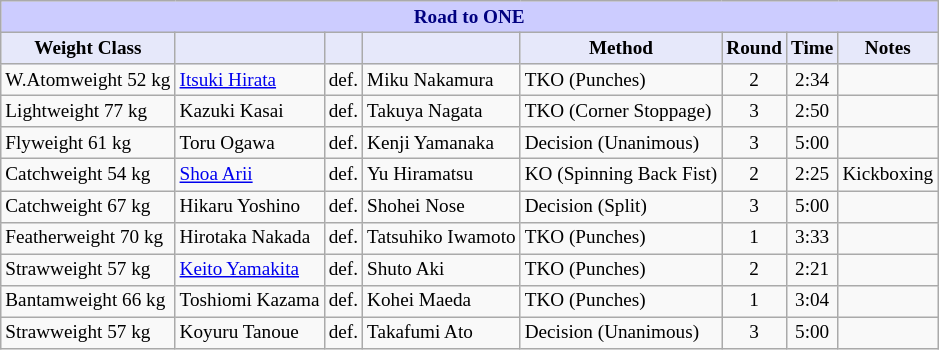<table class="wikitable" style="font-size: 80%;">
<tr>
<th colspan="8" style="background-color: #ccf; color: #000080; text-align: center;"><strong>Road to ONE</strong></th>
</tr>
<tr>
<th colspan="1" style="background-color: #E6E8FA; color: #000000; text-align: center;">Weight Class</th>
<th colspan="1" style="background-color: #E6E8FA; color: #000000; text-align: center;"></th>
<th colspan="1" style="background-color: #E6E8FA; color: #000000; text-align: center;"></th>
<th colspan="1" style="background-color: #E6E8FA; color: #000000; text-align: center;"></th>
<th colspan="1" style="background-color: #E6E8FA; color: #000000; text-align: center;">Method</th>
<th colspan="1" style="background-color: #E6E8FA; color: #000000; text-align: center;">Round</th>
<th colspan="1" style="background-color: #E6E8FA; color: #000000; text-align: center;">Time</th>
<th colspan="1" style="background-color: #E6E8FA; color: #000000; text-align: center;">Notes</th>
</tr>
<tr>
<td>W.Atomweight 52 kg</td>
<td> <a href='#'>Itsuki Hirata</a></td>
<td align=center>def.</td>
<td> Miku Nakamura</td>
<td>TKO (Punches)</td>
<td align=center>2</td>
<td align=center>2:34</td>
<td></td>
</tr>
<tr>
<td>Lightweight 77 kg</td>
<td> Kazuki Kasai</td>
<td align=center>def.</td>
<td> Takuya Nagata</td>
<td>TKO (Corner Stoppage)</td>
<td align=center>3</td>
<td align=center>2:50</td>
<td></td>
</tr>
<tr>
<td>Flyweight 61 kg</td>
<td> Toru Ogawa</td>
<td align=center>def.</td>
<td> Kenji Yamanaka</td>
<td>Decision (Unanimous)</td>
<td align=center>3</td>
<td align=center>5:00</td>
<td></td>
</tr>
<tr>
<td>Catchweight 54 kg</td>
<td> <a href='#'>Shoa Arii</a></td>
<td align=center>def.</td>
<td> Yu Hiramatsu</td>
<td>KO (Spinning Back Fist)</td>
<td align=center>2</td>
<td align=center>2:25</td>
<td>Kickboxing</td>
</tr>
<tr>
<td>Catchweight 67 kg</td>
<td> Hikaru Yoshino</td>
<td align=center>def.</td>
<td> Shohei Nose</td>
<td>Decision (Split)</td>
<td align=center>3</td>
<td align=center>5:00</td>
<td></td>
</tr>
<tr>
<td>Featherweight 70 kg</td>
<td> Hirotaka Nakada</td>
<td align=center>def.</td>
<td> Tatsuhiko Iwamoto</td>
<td>TKO (Punches)</td>
<td align=center>1</td>
<td align=center>3:33</td>
<td></td>
</tr>
<tr>
<td>Strawweight 57 kg</td>
<td> <a href='#'>Keito Yamakita</a></td>
<td align=center>def.</td>
<td> Shuto Aki</td>
<td>TKO (Punches)</td>
<td align=center>2</td>
<td align=center>2:21</td>
<td></td>
</tr>
<tr>
<td>Bantamweight 66 kg</td>
<td> Toshiomi Kazama</td>
<td align=center>def.</td>
<td> Kohei Maeda</td>
<td>TKO (Punches)</td>
<td align=center>1</td>
<td align=center>3:04</td>
<td></td>
</tr>
<tr>
<td>Strawweight 57 kg</td>
<td> Koyuru Tanoue</td>
<td align=center>def.</td>
<td> Takafumi Ato</td>
<td>Decision (Unanimous)</td>
<td align=center>3</td>
<td align=center>5:00</td>
<td></td>
</tr>
</table>
